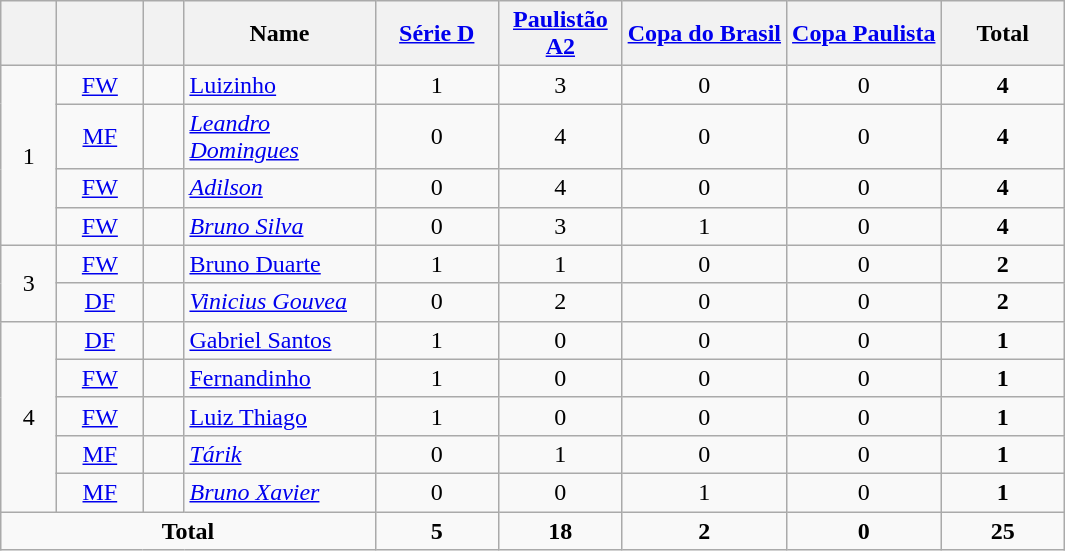<table class="wikitable sortable" style="text-align:center;">
<tr>
<th width="30"></th>
<th width="50"></th>
<th width="20"></th>
<th width="120">Name</th>
<th width="75"><a href='#'>Série D</a></th>
<th width="75"><a href='#'>Paulistão A2</a></th>
<th><a href='#'>Copa do Brasil</a></th>
<th><a href='#'>Copa Paulista</a></th>
<th width="75">Total</th>
</tr>
<tr>
<td rowspan="4">1</td>
<td><a href='#'>FW</a></td>
<td></td>
<td align=left><a href='#'>Luizinho</a></td>
<td>1</td>
<td>3</td>
<td>0</td>
<td>0</td>
<td><strong>4</strong></td>
</tr>
<tr>
<td><a href='#'>MF</a></td>
<td></td>
<td align=left><em><a href='#'>Leandro Domingues</a></em></td>
<td>0</td>
<td>4</td>
<td>0</td>
<td>0</td>
<td><strong>4</strong></td>
</tr>
<tr>
<td><a href='#'>FW</a></td>
<td></td>
<td align=left><em><a href='#'>Adilson</a></em></td>
<td>0</td>
<td>4</td>
<td>0</td>
<td>0</td>
<td><strong>4</strong></td>
</tr>
<tr>
<td><a href='#'>FW</a></td>
<td></td>
<td align=left><em><a href='#'>Bruno Silva</a></em></td>
<td>0</td>
<td>3</td>
<td>1</td>
<td>0</td>
<td><strong>4</strong></td>
</tr>
<tr>
<td rowspan="2">3</td>
<td><a href='#'>FW</a></td>
<td></td>
<td align=left><a href='#'>Bruno Duarte</a></td>
<td>1</td>
<td>1</td>
<td>0</td>
<td>0</td>
<td><strong>2</strong></td>
</tr>
<tr>
<td><a href='#'>DF</a></td>
<td></td>
<td align=left><em><a href='#'>Vinicius Gouvea</a></em></td>
<td>0</td>
<td>2</td>
<td>0</td>
<td>0</td>
<td><strong>2</strong></td>
</tr>
<tr>
<td rowspan="5">4</td>
<td><a href='#'>DF</a></td>
<td></td>
<td align=left><a href='#'>Gabriel Santos</a></td>
<td>1</td>
<td>0</td>
<td>0</td>
<td>0</td>
<td><strong>1</strong></td>
</tr>
<tr>
<td><a href='#'>FW</a></td>
<td></td>
<td align=left><a href='#'>Fernandinho</a></td>
<td>1</td>
<td>0</td>
<td>0</td>
<td>0</td>
<td><strong>1</strong></td>
</tr>
<tr>
<td><a href='#'>FW</a></td>
<td></td>
<td align=left><a href='#'>Luiz Thiago</a></td>
<td>1</td>
<td>0</td>
<td>0</td>
<td>0</td>
<td><strong>1</strong></td>
</tr>
<tr>
<td><a href='#'>MF</a></td>
<td></td>
<td align=left><em><a href='#'>Tárik</a></em></td>
<td>0</td>
<td>1</td>
<td>0</td>
<td>0</td>
<td><strong>1</strong></td>
</tr>
<tr>
<td><a href='#'>MF</a></td>
<td></td>
<td align=left><em><a href='#'>Bruno Xavier</a></em></td>
<td>0</td>
<td>0</td>
<td>1</td>
<td>0</td>
<td><strong>1</strong></td>
</tr>
<tr>
<td colspan=4><strong>Total</strong></td>
<td><strong>5</strong></td>
<td><strong>18</strong></td>
<td><strong>2</strong></td>
<td><strong>0</strong></td>
<td><strong>25</strong></td>
</tr>
</table>
